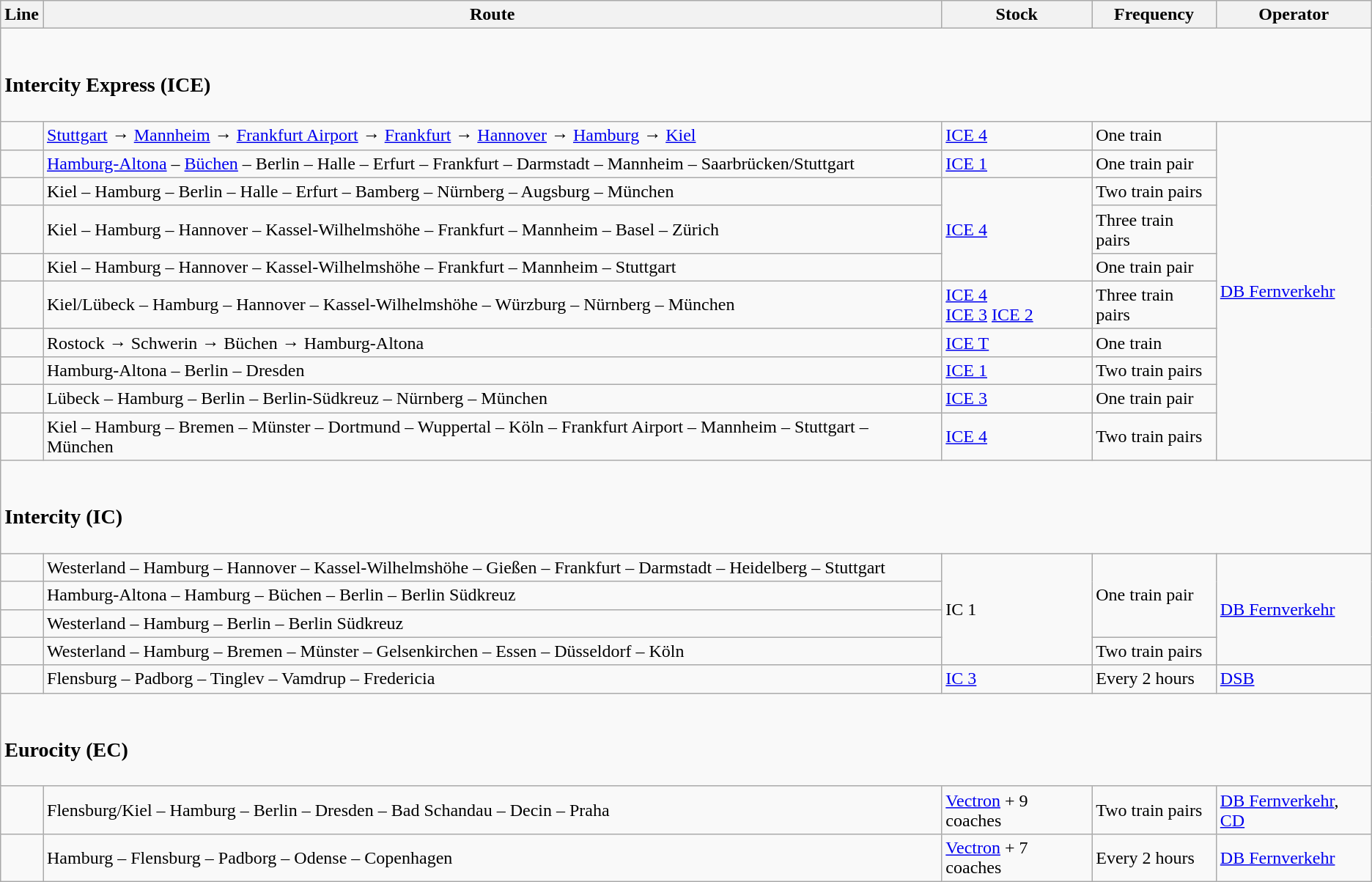<table class="wikitable">
<tr>
<th>Line</th>
<th>Route</th>
<th>Stock</th>
<th>Frequency</th>
<th>Operator</th>
</tr>
<tr>
<td colspan="5"><br><h3>Intercity Express (ICE)</h3></td>
</tr>
<tr>
<td></td>
<td><a href='#'>Stuttgart</a> → <a href='#'>Mannheim</a> → <a href='#'>Frankfurt Airport</a> → <a href='#'>Frankfurt</a> → <a href='#'>Hannover</a> → <a href='#'>Hamburg</a> → <a href='#'>Kiel</a></td>
<td><a href='#'>ICE 4</a></td>
<td>One train</td>
<td rowspan="10"><a href='#'>DB Fernverkehr</a></td>
</tr>
<tr>
<td></td>
<td><a href='#'>Hamburg-Altona</a> – <a href='#'>Büchen</a> – Berlin – Halle – Erfurt – Frankfurt – Darmstadt – Mannheim – Saarbrücken/Stuttgart</td>
<td><a href='#'>ICE 1</a></td>
<td>One train pair</td>
</tr>
<tr>
<td></td>
<td>Kiel – Hamburg – Berlin – Halle – Erfurt – Bamberg – Nürnberg – Augsburg – München</td>
<td rowspan="3"><a href='#'>ICE 4</a></td>
<td>Two train pairs</td>
</tr>
<tr>
<td></td>
<td>Kiel – Hamburg – Hannover – Kassel-Wilhelmshöhe – Frankfurt – Mannheim – Basel – Zürich</td>
<td>Three train pairs</td>
</tr>
<tr>
<td></td>
<td>Kiel – Hamburg – Hannover – Kassel-Wilhelmshöhe – Frankfurt – Mannheim – Stuttgart</td>
<td>One train pair</td>
</tr>
<tr>
<td></td>
<td>Kiel/Lübeck – Hamburg – Hannover – Kassel-Wilhelmshöhe – Würzburg – Nürnberg – München</td>
<td><a href='#'>ICE 4</a><br><a href='#'>ICE 3</a>
<a href='#'>ICE 2</a></td>
<td>Three train pairs</td>
</tr>
<tr>
<td></td>
<td>Rostock → Schwerin → Büchen → Hamburg-Altona</td>
<td><a href='#'>ICE T</a></td>
<td>One train</td>
</tr>
<tr>
<td></td>
<td>Hamburg-Altona – Berlin – Dresden</td>
<td><a href='#'>ICE 1</a></td>
<td>Two train pairs</td>
</tr>
<tr>
<td></td>
<td>Lübeck – Hamburg – Berlin – Berlin-Südkreuz – Nürnberg – München</td>
<td><a href='#'>ICE 3</a></td>
<td>One train pair</td>
</tr>
<tr>
<td></td>
<td>Kiel – Hamburg – Bremen – Münster – Dortmund – Wuppertal – Köln – Frankfurt Airport – Mannheim – Stuttgart – München</td>
<td><a href='#'>ICE 4</a></td>
<td>Two train pairs</td>
</tr>
<tr>
<td colspan="5"><br><h3>Intercity (IC)</h3></td>
</tr>
<tr>
<td></td>
<td>Westerland – Hamburg – Hannover – Kassel-Wilhelmshöhe – Gießen – Frankfurt – Darmstadt – Heidelberg – Stuttgart</td>
<td rowspan="4">IC 1</td>
<td rowspan="3">One train pair</td>
<td rowspan="4"><a href='#'>DB Fernverkehr</a></td>
</tr>
<tr>
<td></td>
<td>Hamburg-Altona – Hamburg – Büchen – Berlin – Berlin Südkreuz</td>
</tr>
<tr>
<td></td>
<td>Westerland – Hamburg – Berlin – Berlin Südkreuz</td>
</tr>
<tr>
<td></td>
<td>Westerland – Hamburg – Bremen – Münster – Gelsenkirchen – Essen – Düsseldorf – Köln</td>
<td>Two train pairs</td>
</tr>
<tr>
<td></td>
<td>Flensburg – Padborg – Tinglev – Vamdrup – Fredericia</td>
<td><a href='#'>IC 3</a></td>
<td>Every 2 hours</td>
<td><a href='#'>DSB</a></td>
</tr>
<tr>
<td colspan="5"><br><h3>Eurocity (EC)</h3></td>
</tr>
<tr>
<td></td>
<td>Flensburg/Kiel – Hamburg – Berlin – Dresden – Bad Schandau – Decin – Praha</td>
<td><a href='#'>Vectron</a> + 9 coaches</td>
<td>Two train pairs</td>
<td><a href='#'>DB Fernverkehr</a>, <a href='#'>CD</a></td>
</tr>
<tr>
<td></td>
<td rowspan="1">Hamburg – Flensburg – Padborg – Odense – Copenhagen</td>
<td><a href='#'>Vectron</a> + 7 coaches</td>
<td>Every 2 hours</td>
<td><a href='#'>DB Fernverkehr</a></td>
</tr>
</table>
